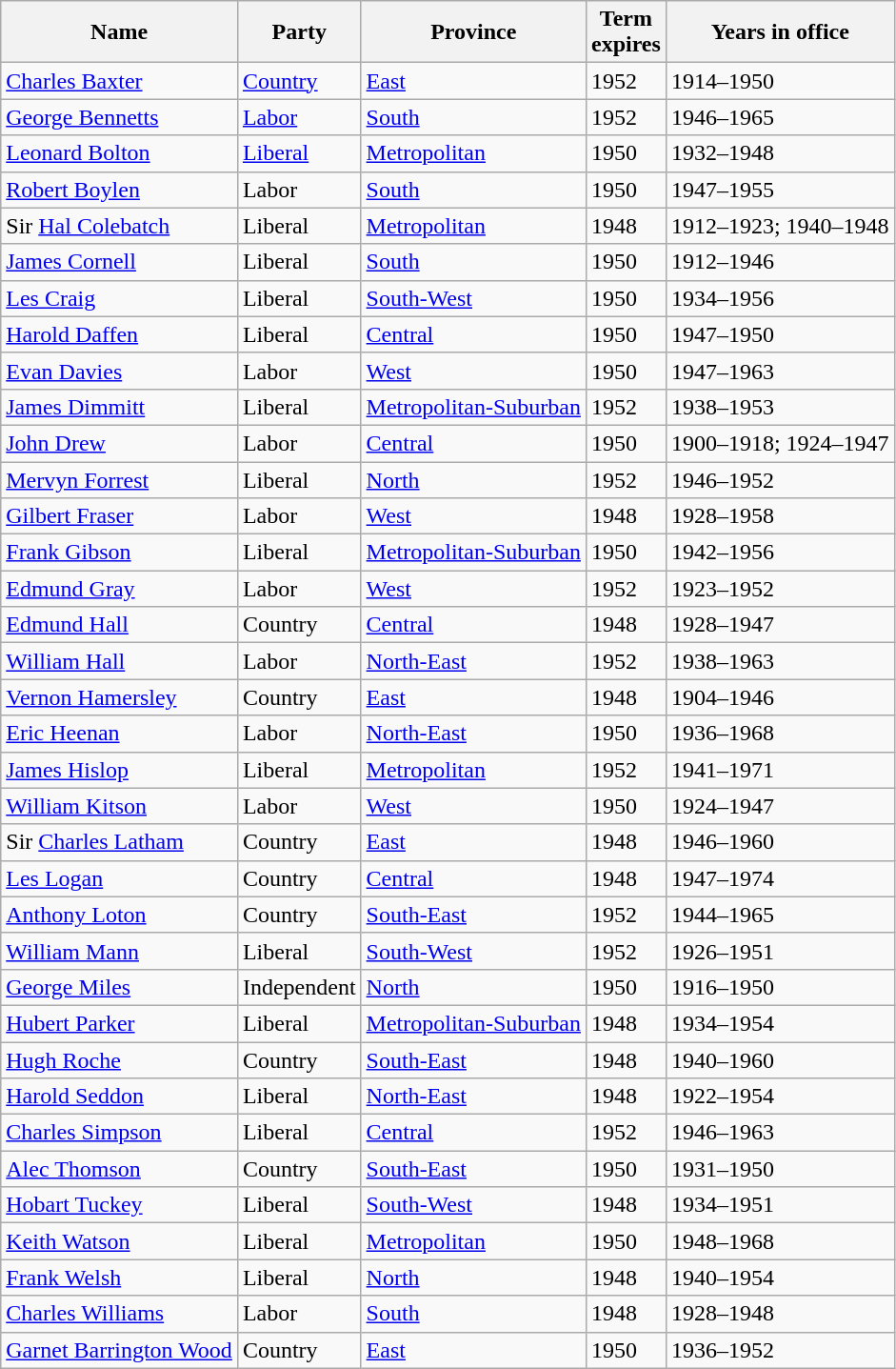<table class="wikitable sortable">
<tr>
<th><strong>Name</strong></th>
<th><strong>Party</strong></th>
<th><strong>Province</strong></th>
<th><strong>Term<br>expires</strong></th>
<th><strong>Years in office</strong></th>
</tr>
<tr>
<td><a href='#'>Charles Baxter</a></td>
<td><a href='#'>Country</a></td>
<td><a href='#'>East</a></td>
<td>1952</td>
<td>1914–1950</td>
</tr>
<tr>
<td><a href='#'>George Bennetts</a></td>
<td><a href='#'>Labor</a></td>
<td><a href='#'>South</a></td>
<td>1952</td>
<td>1946–1965</td>
</tr>
<tr>
<td><a href='#'>Leonard Bolton</a></td>
<td><a href='#'>Liberal</a></td>
<td><a href='#'>Metropolitan</a></td>
<td>1950</td>
<td>1932–1948</td>
</tr>
<tr>
<td><a href='#'>Robert Boylen</a></td>
<td>Labor</td>
<td><a href='#'>South</a></td>
<td>1950</td>
<td>1947–1955</td>
</tr>
<tr>
<td>Sir <a href='#'>Hal Colebatch</a></td>
<td>Liberal</td>
<td><a href='#'>Metropolitan</a></td>
<td>1948</td>
<td>1912–1923; 1940–1948</td>
</tr>
<tr>
<td><a href='#'>James Cornell</a></td>
<td>Liberal</td>
<td><a href='#'>South</a></td>
<td>1950</td>
<td>1912–1946</td>
</tr>
<tr>
<td><a href='#'>Les Craig</a></td>
<td>Liberal</td>
<td><a href='#'>South-West</a></td>
<td>1950</td>
<td>1934–1956</td>
</tr>
<tr>
<td><a href='#'>Harold Daffen</a></td>
<td>Liberal</td>
<td><a href='#'>Central</a></td>
<td>1950</td>
<td>1947–1950</td>
</tr>
<tr>
<td><a href='#'>Evan Davies</a></td>
<td>Labor</td>
<td><a href='#'>West</a></td>
<td>1950</td>
<td>1947–1963</td>
</tr>
<tr>
<td><a href='#'>James Dimmitt</a></td>
<td>Liberal</td>
<td><a href='#'>Metropolitan-Suburban</a></td>
<td>1952</td>
<td>1938–1953</td>
</tr>
<tr>
<td><a href='#'>John Drew</a></td>
<td>Labor</td>
<td><a href='#'>Central</a></td>
<td>1950</td>
<td>1900–1918; 1924–1947</td>
</tr>
<tr>
<td><a href='#'>Mervyn Forrest</a></td>
<td>Liberal</td>
<td><a href='#'>North</a></td>
<td>1952</td>
<td>1946–1952</td>
</tr>
<tr>
<td><a href='#'>Gilbert Fraser</a></td>
<td>Labor</td>
<td><a href='#'>West</a></td>
<td>1948</td>
<td>1928–1958</td>
</tr>
<tr>
<td><a href='#'>Frank Gibson</a></td>
<td>Liberal</td>
<td><a href='#'>Metropolitan-Suburban</a></td>
<td>1950</td>
<td>1942–1956</td>
</tr>
<tr>
<td><a href='#'>Edmund Gray</a></td>
<td>Labor</td>
<td><a href='#'>West</a></td>
<td>1952</td>
<td>1923–1952</td>
</tr>
<tr>
<td><a href='#'>Edmund Hall</a></td>
<td>Country</td>
<td><a href='#'>Central</a></td>
<td>1948</td>
<td>1928–1947</td>
</tr>
<tr>
<td><a href='#'>William Hall</a></td>
<td>Labor</td>
<td><a href='#'>North-East</a></td>
<td>1952</td>
<td>1938–1963</td>
</tr>
<tr>
<td><a href='#'>Vernon Hamersley</a></td>
<td>Country</td>
<td><a href='#'>East</a></td>
<td>1948</td>
<td>1904–1946</td>
</tr>
<tr>
<td><a href='#'>Eric Heenan</a></td>
<td>Labor</td>
<td><a href='#'>North-East</a></td>
<td>1950</td>
<td>1936–1968</td>
</tr>
<tr>
<td><a href='#'>James Hislop</a></td>
<td>Liberal</td>
<td><a href='#'>Metropolitan</a></td>
<td>1952</td>
<td>1941–1971</td>
</tr>
<tr>
<td><a href='#'>William Kitson</a></td>
<td>Labor</td>
<td><a href='#'>West</a></td>
<td>1950</td>
<td>1924–1947</td>
</tr>
<tr>
<td>Sir <a href='#'>Charles Latham</a></td>
<td>Country</td>
<td><a href='#'>East</a></td>
<td>1948</td>
<td>1946–1960</td>
</tr>
<tr>
<td><a href='#'>Les Logan</a></td>
<td>Country</td>
<td><a href='#'>Central</a></td>
<td>1948</td>
<td>1947–1974</td>
</tr>
<tr>
<td><a href='#'>Anthony Loton</a></td>
<td>Country</td>
<td><a href='#'>South-East</a></td>
<td>1952</td>
<td>1944–1965</td>
</tr>
<tr>
<td><a href='#'>William Mann</a></td>
<td>Liberal</td>
<td><a href='#'>South-West</a></td>
<td>1952</td>
<td>1926–1951</td>
</tr>
<tr>
<td><a href='#'>George Miles</a></td>
<td>Independent</td>
<td><a href='#'>North</a></td>
<td>1950</td>
<td>1916–1950</td>
</tr>
<tr>
<td><a href='#'>Hubert Parker</a></td>
<td>Liberal</td>
<td><a href='#'>Metropolitan-Suburban</a></td>
<td>1948</td>
<td>1934–1954</td>
</tr>
<tr>
<td><a href='#'>Hugh Roche</a></td>
<td>Country</td>
<td><a href='#'>South-East</a></td>
<td>1948</td>
<td>1940–1960</td>
</tr>
<tr>
<td><a href='#'>Harold Seddon</a></td>
<td>Liberal</td>
<td><a href='#'>North-East</a></td>
<td>1948</td>
<td>1922–1954</td>
</tr>
<tr>
<td><a href='#'>Charles Simpson</a></td>
<td>Liberal</td>
<td><a href='#'>Central</a></td>
<td>1952</td>
<td>1946–1963</td>
</tr>
<tr>
<td><a href='#'>Alec Thomson</a></td>
<td>Country</td>
<td><a href='#'>South-East</a></td>
<td>1950</td>
<td>1931–1950</td>
</tr>
<tr>
<td><a href='#'>Hobart Tuckey</a></td>
<td>Liberal</td>
<td><a href='#'>South-West</a></td>
<td>1948</td>
<td>1934–1951</td>
</tr>
<tr>
<td><a href='#'>Keith Watson</a></td>
<td>Liberal</td>
<td><a href='#'>Metropolitan</a></td>
<td>1950</td>
<td>1948–1968</td>
</tr>
<tr>
<td><a href='#'>Frank Welsh</a></td>
<td>Liberal</td>
<td><a href='#'>North</a></td>
<td>1948</td>
<td>1940–1954</td>
</tr>
<tr>
<td><a href='#'>Charles Williams</a></td>
<td>Labor</td>
<td><a href='#'>South</a></td>
<td>1948</td>
<td>1928–1948</td>
</tr>
<tr>
<td><a href='#'>Garnet Barrington Wood</a></td>
<td>Country</td>
<td><a href='#'>East</a></td>
<td>1950</td>
<td>1936–1952</td>
</tr>
</table>
